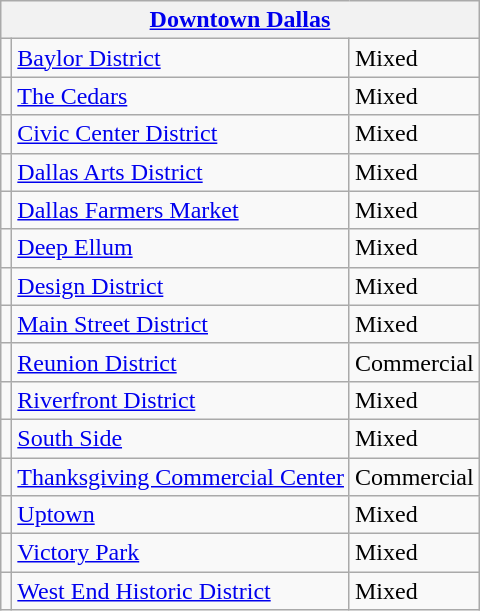<table class="wikitable">
<tr>
<th colspan="3"><a href='#'>Downtown Dallas</a></th>
</tr>
<tr>
<td></td>
<td><a href='#'>Baylor District</a></td>
<td>Mixed</td>
</tr>
<tr>
<td></td>
<td><a href='#'>The Cedars</a></td>
<td>Mixed</td>
</tr>
<tr>
<td></td>
<td><a href='#'>Civic Center District</a></td>
<td>Mixed</td>
</tr>
<tr>
<td></td>
<td><a href='#'>Dallas Arts District</a></td>
<td>Mixed</td>
</tr>
<tr>
<td></td>
<td><a href='#'>Dallas Farmers Market</a></td>
<td>Mixed</td>
</tr>
<tr>
<td></td>
<td><a href='#'>Deep Ellum</a></td>
<td>Mixed</td>
</tr>
<tr>
<td></td>
<td><a href='#'>Design District</a></td>
<td>Mixed</td>
</tr>
<tr>
<td></td>
<td><a href='#'>Main Street District</a></td>
<td>Mixed</td>
</tr>
<tr>
<td></td>
<td><a href='#'>Reunion District</a></td>
<td>Commercial</td>
</tr>
<tr>
<td></td>
<td><a href='#'>Riverfront District</a></td>
<td>Mixed</td>
</tr>
<tr>
<td></td>
<td><a href='#'>South Side</a></td>
<td>Mixed</td>
</tr>
<tr>
<td></td>
<td><a href='#'>Thanksgiving Commercial Center</a></td>
<td>Commercial</td>
</tr>
<tr>
<td></td>
<td><a href='#'>Uptown</a></td>
<td>Mixed</td>
</tr>
<tr>
<td></td>
<td><a href='#'>Victory Park</a></td>
<td>Mixed</td>
</tr>
<tr>
<td></td>
<td><a href='#'>West End Historic District</a></td>
<td>Mixed</td>
</tr>
</table>
